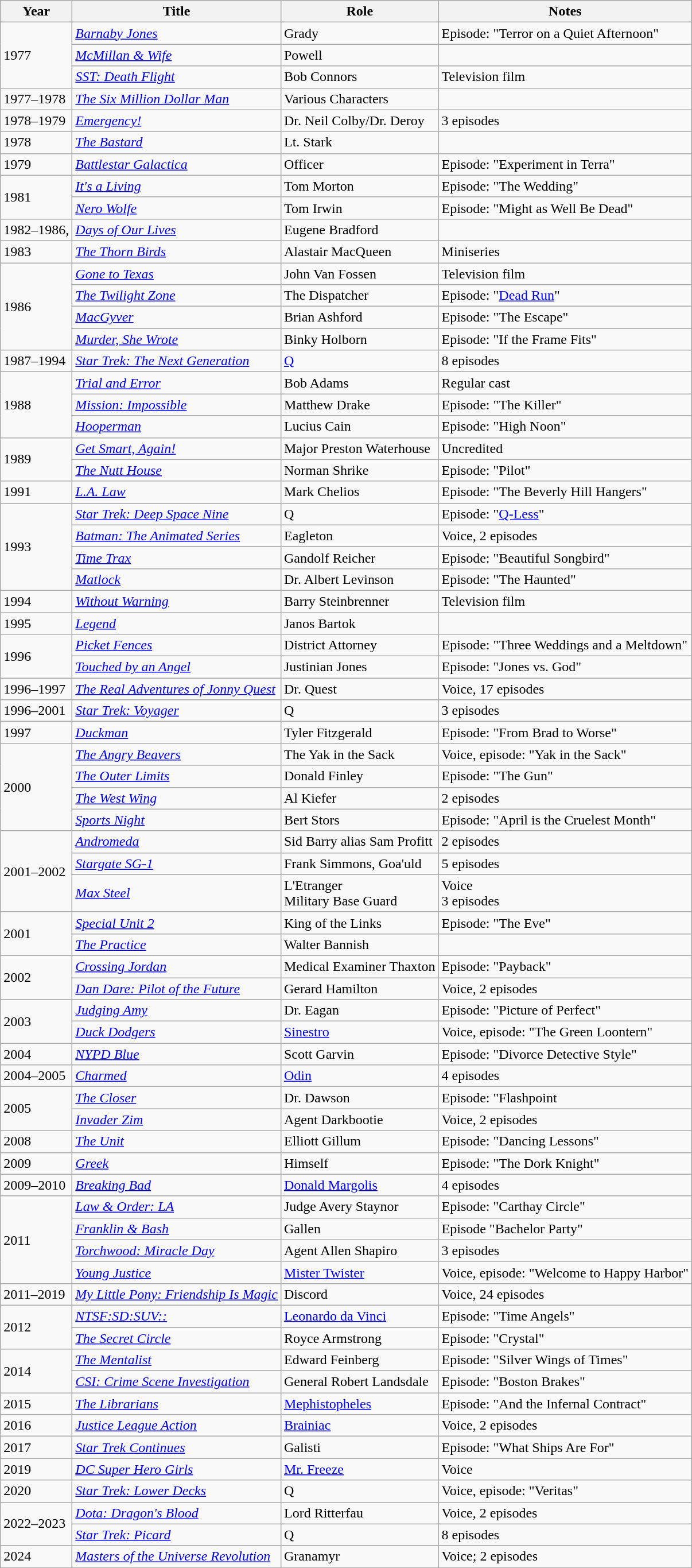<table class="wikitable sortable">
<tr>
<th scope="col">Year</th>
<th scope="col">Title</th>
<th scope="col">Role</th>
<th scope="col" class="unsortable">Notes</th>
</tr>
<tr>
<td rowspan="3">1977</td>
<td><em><a href='#'>Barnaby Jones</a></em></td>
<td>Grady</td>
<td>Episode: "Terror on a Quiet Afternoon"</td>
</tr>
<tr>
<td><em><a href='#'>McMillan & Wife</a></em></td>
<td>Powell</td>
<td></td>
</tr>
<tr>
<td><em><a href='#'>SST: Death Flight</a></em></td>
<td>Bob Connors</td>
<td>Television film</td>
</tr>
<tr>
<td>1977–1978</td>
<td><em><a href='#'>The Six Million Dollar Man</a></em></td>
<td>Various Characters</td>
<td></td>
</tr>
<tr>
<td>1978–1979</td>
<td><em><a href='#'>Emergency!</a></em></td>
<td>Dr. Neil Colby/Dr. Deroy</td>
<td>3 episodes</td>
</tr>
<tr>
<td>1978</td>
<td><em><a href='#'>The Bastard</a></em></td>
<td>Lt. Stark</td>
<td></td>
</tr>
<tr>
<td>1979</td>
<td><em><a href='#'>Battlestar Galactica</a></em></td>
<td>Officer</td>
<td>Episode: "Experiment in Terra"</td>
</tr>
<tr>
<td rowspan="2">1981</td>
<td><em><a href='#'>It's a Living</a></em></td>
<td>Tom Morton</td>
<td>Episode: "The Wedding"</td>
</tr>
<tr>
<td><em><a href='#'>Nero Wolfe</a></em></td>
<td>Tom Irwin</td>
<td>Episode: "Might as Well Be Dead"</td>
</tr>
<tr>
<td>1982–1986, </td>
<td><em><a href='#'>Days of Our Lives</a></em></td>
<td>Eugene Bradford</td>
<td></td>
</tr>
<tr>
<td>1983</td>
<td><em><a href='#'>The Thorn Birds</a></em></td>
<td>Alastair MacQueen</td>
<td>Miniseries</td>
</tr>
<tr>
<td rowspan="4">1986</td>
<td><em><a href='#'>Gone to Texas</a></em></td>
<td>John Van Fossen</td>
<td>Television film</td>
</tr>
<tr>
<td><em><a href='#'>The Twilight Zone</a></em></td>
<td>The Dispatcher</td>
<td>Episode: "<a href='#'>Dead Run</a>"</td>
</tr>
<tr>
<td><em><a href='#'>MacGyver</a></em></td>
<td>Brian Ashford</td>
<td>Episode: "The Escape"</td>
</tr>
<tr>
<td><em><a href='#'>Murder, She Wrote</a></em></td>
<td>Binky Holborn</td>
<td>Episode: "If the Frame Fits"</td>
</tr>
<tr>
<td>1987–1994</td>
<td><em><a href='#'>Star Trek: The Next Generation</a></em></td>
<td><a href='#'>Q</a></td>
<td>8 episodes</td>
</tr>
<tr>
<td rowspan="3">1988</td>
<td><em><a href='#'>Trial and Error</a></em></td>
<td>Bob Adams</td>
<td>Regular cast</td>
</tr>
<tr>
<td><em><a href='#'>Mission: Impossible</a></em></td>
<td>Matthew Drake</td>
<td>Episode: "The Killer"</td>
</tr>
<tr>
<td><em><a href='#'>Hooperman</a></em></td>
<td>Lucius Cain</td>
<td>Episode: "High Noon"</td>
</tr>
<tr>
<td rowspan="2">1989</td>
<td><em><a href='#'>Get Smart, Again!</a></em></td>
<td>Major Preston Waterhouse</td>
<td>Uncredited</td>
</tr>
<tr>
<td><em><a href='#'>The Nutt House</a></em></td>
<td>Norman Shrike</td>
<td>Episode: "Pilot"</td>
</tr>
<tr>
<td>1991</td>
<td><em><a href='#'>L.A. Law</a></em></td>
<td>Mark Chelios</td>
<td>Episode: "The Beverly Hill Hangers"</td>
</tr>
<tr>
<td rowspan="4">1993</td>
<td><em><a href='#'>Star Trek: Deep Space Nine</a></em></td>
<td>Q</td>
<td>Episode: "<a href='#'>Q-Less</a>"</td>
</tr>
<tr>
<td><em><a href='#'>Batman: The Animated Series</a></em></td>
<td>Eagleton</td>
<td>Voice, 2 episodes</td>
</tr>
<tr>
<td><em><a href='#'>Time Trax</a></em></td>
<td>Gandolf Reicher</td>
<td>Episode: "Beautiful Songbird"</td>
</tr>
<tr>
<td><em><a href='#'>Matlock</a></em></td>
<td>Dr. Albert Levinson</td>
<td>Episode: "The Haunted"</td>
</tr>
<tr>
<td>1994</td>
<td><em><a href='#'>Without Warning</a></em></td>
<td>Barry Steinbrenner</td>
<td>Television film</td>
</tr>
<tr>
<td>1995</td>
<td><em><a href='#'>Legend</a></em></td>
<td>Janos Bartok</td>
<td></td>
</tr>
<tr>
<td rowspan="2">1996</td>
<td><em><a href='#'>Picket Fences</a></em></td>
<td>District Attorney</td>
<td>Episode: "Three Weddings and a Meltdown"</td>
</tr>
<tr>
<td><em><a href='#'>Touched by an Angel</a></em></td>
<td>Justinian Jones</td>
<td>Episode: "Jones vs. God"</td>
</tr>
<tr>
<td>1996–1997</td>
<td><em><a href='#'>The Real Adventures of Jonny Quest</a></em></td>
<td>Dr. Quest</td>
<td>Voice, 17 episodes</td>
</tr>
<tr>
<td>1996–2001</td>
<td><em><a href='#'>Star Trek: Voyager</a></em></td>
<td>Q</td>
<td>3 episodes</td>
</tr>
<tr>
<td>1997</td>
<td><em><a href='#'>Duckman</a></em></td>
<td>Tyler Fitzgerald</td>
<td>Episode: "From Brad to Worse"</td>
</tr>
<tr>
<td rowspan="4">2000</td>
<td><em><a href='#'>The Angry Beavers</a></em></td>
<td>The Yak in the Sack</td>
<td>Voice, episode: "Yak in the Sack"</td>
</tr>
<tr>
<td><em><a href='#'>The Outer Limits</a></em></td>
<td>Donald Finley</td>
<td>Episode: "The Gun"</td>
</tr>
<tr>
<td><em><a href='#'>The West Wing</a></em></td>
<td>Al Kiefer</td>
<td>2 episodes</td>
</tr>
<tr>
<td><em><a href='#'>Sports Night</a></em></td>
<td>Bert Stors</td>
<td>Episode: "April is the Cruelest Month"</td>
</tr>
<tr>
<td rowspan="3">2001–2002</td>
<td><em><a href='#'>Andromeda</a></em></td>
<td>Sid Barry alias Sam Profitt</td>
<td>2 episodes</td>
</tr>
<tr>
<td><em><a href='#'>Stargate SG-1</a></em></td>
<td>Frank Simmons, Goa'uld</td>
<td>5 episodes</td>
</tr>
<tr>
<td><em><a href='#'>Max Steel</a></em></td>
<td>L'Etranger<br>Military Base Guard</td>
<td>Voice<br>3 episodes</td>
</tr>
<tr>
<td rowspan="2">2001</td>
<td><em><a href='#'>Special Unit 2</a></em></td>
<td>King of the Links</td>
<td>Episode: "The Eve"</td>
</tr>
<tr>
<td><em><a href='#'>The Practice</a></em></td>
<td>Walter Bannish</td>
<td></td>
</tr>
<tr>
<td rowspan="2">2002</td>
<td><em><a href='#'>Crossing Jordan</a></em></td>
<td>Medical Examiner Thaxton</td>
<td>Episode: "Payback"</td>
</tr>
<tr>
<td><em><a href='#'>Dan Dare: Pilot of the Future</a></em></td>
<td>Gerard Hamilton</td>
<td>Voice, 2 episodes</td>
</tr>
<tr>
<td rowspan="2">2003</td>
<td><em><a href='#'>Judging Amy</a></em></td>
<td>Dr. Eagan</td>
<td>Episode: "Picture of Perfect"</td>
</tr>
<tr>
<td><em><a href='#'>Duck Dodgers</a></em></td>
<td><a href='#'>Sinestro</a></td>
<td>Voice, episode: "The Green Loontern"</td>
</tr>
<tr>
<td>2004</td>
<td><em><a href='#'>NYPD Blue</a></em></td>
<td>Scott Garvin</td>
<td>Episode: "Divorce Detective Style"</td>
</tr>
<tr>
<td>2004–2005</td>
<td><em><a href='#'>Charmed</a></em></td>
<td><a href='#'>Odin</a></td>
<td>4 episodes</td>
</tr>
<tr>
<td rowspan="2">2005</td>
<td><em><a href='#'>The Closer</a></em></td>
<td>Dr. Dawson</td>
<td>Episode: "Flashpoint</td>
</tr>
<tr>
<td><em><a href='#'>Invader Zim</a></em></td>
<td>Agent Darkbootie</td>
<td>Voice, 2 episodes</td>
</tr>
<tr>
<td>2008</td>
<td><em><a href='#'>The Unit</a></em></td>
<td>Elliott Gillum</td>
<td>Episode: "Dancing Lessons"</td>
</tr>
<tr>
<td>2009</td>
<td><em><a href='#'>Greek</a></em></td>
<td>Himself</td>
<td>Episode: "The Dork Knight"</td>
</tr>
<tr>
<td>2009–2010</td>
<td><em><a href='#'>Breaking Bad</a></em></td>
<td><a href='#'>Donald Margolis</a></td>
<td>4 episodes</td>
</tr>
<tr>
<td rowspan="4">2011</td>
<td><em><a href='#'>Law & Order: LA</a></em></td>
<td>Judge Avery Staynor</td>
<td>Episode: "Carthay Circle"</td>
</tr>
<tr>
<td><em><a href='#'>Franklin & Bash</a></em></td>
<td>Gallen</td>
<td>Episode "Bachelor Party"</td>
</tr>
<tr>
<td><em><a href='#'>Torchwood: Miracle Day</a></em></td>
<td>Agent Allen Shapiro</td>
<td>3 episodes</td>
</tr>
<tr>
<td><em><a href='#'>Young Justice</a></em></td>
<td><a href='#'>Mister Twister</a></td>
<td>Voice, episode: "Welcome to Happy Harbor"</td>
</tr>
<tr>
<td>2011–2019</td>
<td><em><a href='#'>My Little Pony: Friendship Is Magic</a></em></td>
<td>Discord</td>
<td>Voice, 24 episodes</td>
</tr>
<tr>
<td rowspan="2">2012</td>
<td><em><a href='#'>NTSF:SD:SUV::</a></em></td>
<td><a href='#'>Leonardo da Vinci</a></td>
<td>Episode: "Time Angels"</td>
</tr>
<tr>
<td><em><a href='#'>The Secret Circle</a></em></td>
<td>Royce Armstrong</td>
<td>Episode: "Crystal"</td>
</tr>
<tr>
<td rowspan="2">2014</td>
<td><em><a href='#'>The Mentalist</a></em></td>
<td>Edward Feinberg</td>
<td>Episode: "Silver Wings of Times"</td>
</tr>
<tr>
<td><em><a href='#'>CSI: Crime Scene Investigation</a></em></td>
<td>General Robert Landsdale</td>
<td>Episode: "Boston Brakes"</td>
</tr>
<tr>
<td>2015</td>
<td><em><a href='#'>The Librarians</a></em></td>
<td><a href='#'>Mephistopheles</a></td>
<td>Episode: "And the Infernal Contract"</td>
</tr>
<tr>
<td>2016</td>
<td><em><a href='#'>Justice League Action</a></em></td>
<td><a href='#'>Brainiac</a></td>
<td>Voice, 2 episodes</td>
</tr>
<tr>
<td>2017</td>
<td><em><a href='#'>Star Trek Continues</a></em></td>
<td>Galisti</td>
<td>Episode: "What Ships Are For"</td>
</tr>
<tr>
<td>2019</td>
<td><em><a href='#'>DC Super Hero Girls</a></em></td>
<td><a href='#'>Mr. Freeze</a></td>
<td>Voice</td>
</tr>
<tr>
<td>2020</td>
<td><em><a href='#'>Star Trek: Lower Decks</a></em></td>
<td>Q</td>
<td>Voice, episode: "Veritas"</td>
</tr>
<tr>
<td rowspan="2">2022–2023</td>
<td><em><a href='#'>Dota: Dragon's Blood</a></em></td>
<td>Lord Ritterfau</td>
<td>Voice, 2 episodes</td>
</tr>
<tr>
<td><em><a href='#'>Star Trek: Picard</a></em></td>
<td>Q</td>
<td>8 episodes</td>
</tr>
<tr>
<td>2024</td>
<td><em><a href='#'>Masters of the Universe Revolution</a></em></td>
<td>Granamyr</td>
<td>Voice; 2 episodes</td>
</tr>
</table>
